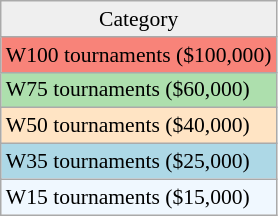<table class=wikitable style=font-size:90%;>
<tr align=center>
<td style="background:#efefef;">Category</td>
</tr>
<tr style="background:#f88379;">
<td>W100 tournaments ($100,000)</td>
</tr>
<tr style="background:#addfad;">
<td>W75 tournaments ($60,000)</td>
</tr>
<tr style="background:#ffe4c4;">
<td>W50 tournaments ($40,000)</td>
</tr>
<tr style="background:lightblue;">
<td>W35 tournaments ($25,000)</td>
</tr>
<tr style="background:#f0f8ff;">
<td>W15 tournaments ($15,000)</td>
</tr>
</table>
